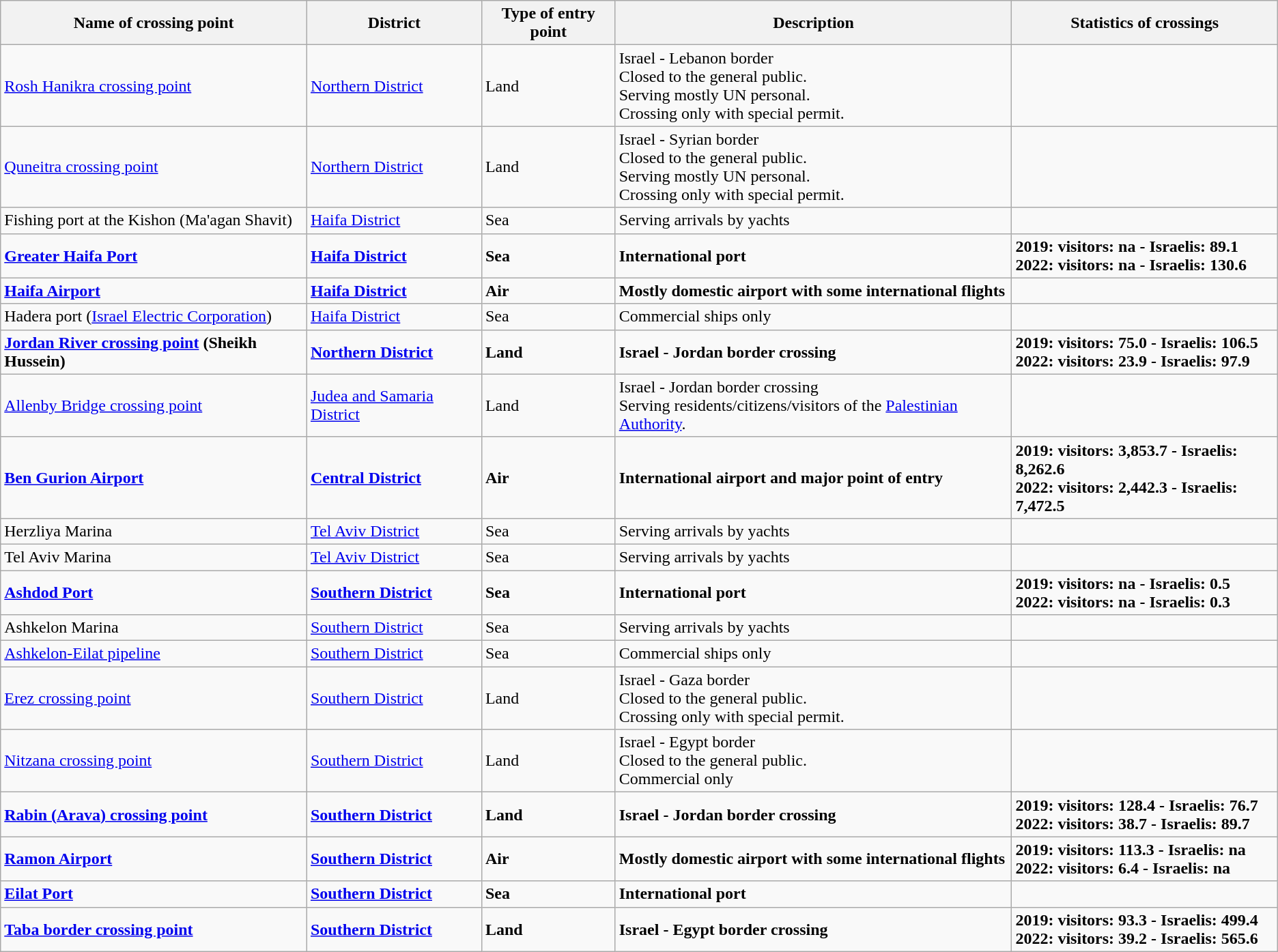<table class="wikitable collapsible collapsed">
<tr style="font-weight:bold;">
<th>Name of crossing point</th>
<th>District</th>
<th>Type of entry point</th>
<th>Description</th>
<th>Statistics of crossings</th>
</tr>
<tr>
<td><a href='#'>Rosh Hanikra crossing point</a></td>
<td><a href='#'>Northern District</a></td>
<td>Land</td>
<td>Israel - Lebanon border<br>Closed to the general public.<br>Serving mostly UN personal.<br>Crossing only with special permit.</td>
</tr>
<tr>
<td><a href='#'>Quneitra crossing point</a></td>
<td><a href='#'>Northern District</a></td>
<td>Land</td>
<td>Israel - Syrian border<br>Closed to the general public.<br>Serving mostly UN personal.<br>Crossing only with special permit.</td>
<td></td>
</tr>
<tr>
<td>Fishing port at the Kishon (Ma'agan Shavit)</td>
<td><a href='#'>Haifa District</a></td>
<td>Sea</td>
<td>Serving arrivals by yachts</td>
<td></td>
</tr>
<tr style="font-weight:bold;">
<td><a href='#'>Greater Haifa Port</a></td>
<td><a href='#'>Haifa District</a></td>
<td>Sea</td>
<td>International port</td>
<td>2019: visitors: na - Israelis: 89.1<br>2022: visitors: na - Israelis: 130.6</td>
</tr>
<tr style="font-weight:bold;">
<td><a href='#'>Haifa Airport</a></td>
<td><a href='#'>Haifa District</a></td>
<td>Air</td>
<td>Mostly domestic airport with some international flights</td>
<td></td>
</tr>
<tr>
<td>Hadera port (<a href='#'>Israel Electric Corporation</a>)</td>
<td><a href='#'>Haifa District</a></td>
<td>Sea</td>
<td>Commercial ships only</td>
<td></td>
</tr>
<tr style="font-weight:bold;">
<td><a href='#'>Jordan River crossing point</a> (Sheikh Hussein)</td>
<td><a href='#'>Northern District</a></td>
<td>Land</td>
<td>Israel - Jordan border crossing</td>
<td>2019: visitors: 75.0 - Israelis: 106.5<br>2022: visitors: 23.9 - Israelis: 97.9</td>
</tr>
<tr>
<td><a href='#'>Allenby Bridge crossing point</a></td>
<td><a href='#'>Judea and Samaria District</a></td>
<td>Land</td>
<td>Israel - Jordan border crossing<br>Serving residents/citizens/visitors of the <a href='#'>Palestinian Authority</a>.</td>
</tr>
<tr style="font-weight:bold;">
<td><a href='#'>Ben Gurion Airport</a></td>
<td><a href='#'>Central District</a></td>
<td>Air</td>
<td>International airport and major point of entry</td>
<td>2019: visitors: 3,853.7 - Israelis: 8,262.6<br>2022: visitors: 2,442.3 - Israelis: 7,472.5</td>
</tr>
<tr>
<td>Herzliya Marina</td>
<td><a href='#'>Tel Aviv District</a></td>
<td>Sea</td>
<td>Serving arrivals by yachts</td>
<td></td>
</tr>
<tr>
<td>Tel Aviv Marina</td>
<td><a href='#'>Tel Aviv District</a></td>
<td>Sea</td>
<td>Serving arrivals by yachts</td>
<td></td>
</tr>
<tr style="font-weight:bold;">
<td><a href='#'>Ashdod Port</a></td>
<td><a href='#'>Southern District</a></td>
<td>Sea</td>
<td>International port</td>
<td>2019: visitors: na - Israelis: 0.5<br>2022: visitors: na - Israelis: 0.3</td>
</tr>
<tr>
<td>Ashkelon Marina</td>
<td><a href='#'>Southern District</a></td>
<td>Sea</td>
<td>Serving arrivals by yachts</td>
<td></td>
</tr>
<tr>
<td><a href='#'>Ashkelon-Eilat pipeline</a></td>
<td><a href='#'>Southern District</a></td>
<td>Sea</td>
<td>Commercial ships only</td>
<td></td>
</tr>
<tr>
<td><a href='#'>Erez crossing point</a></td>
<td><a href='#'>Southern District</a></td>
<td>Land</td>
<td>Israel - Gaza border<br>Closed to the general public.<br>Crossing only with special permit.</td>
<td></td>
</tr>
<tr>
<td><a href='#'>Nitzana crossing point</a></td>
<td><a href='#'>Southern District</a></td>
<td>Land</td>
<td>Israel - Egypt border<br>Closed to the general public.<br>Commercial only</td>
<td></td>
</tr>
<tr style="font-weight:bold;">
<td><a href='#'>Rabin (Arava) crossing point</a></td>
<td><a href='#'>Southern District</a></td>
<td>Land</td>
<td>Israel - Jordan border crossing</td>
<td>2019: visitors: 128.4 - Israelis: 76.7<br>2022: visitors: 38.7 - Israelis: 89.7</td>
</tr>
<tr style="font-weight:bold;">
<td><a href='#'>Ramon Airport</a></td>
<td><a href='#'>Southern District</a></td>
<td>Air</td>
<td>Mostly domestic airport with some international flights</td>
<td>2019: visitors: 113.3 - Israelis: na <br>2022: visitors: 6.4 - Israelis: na</td>
</tr>
<tr style="font-weight:bold;">
<td><a href='#'>Eilat Port</a></td>
<td><a href='#'>Southern District</a></td>
<td>Sea</td>
<td>International port</td>
<td></td>
</tr>
<tr style="font-weight:bold;">
<td><a href='#'>Taba border crossing point</a></td>
<td><a href='#'>Southern District</a></td>
<td>Land</td>
<td>Israel - Egypt border crossing</td>
<td>2019: visitors: 93.3 - Israelis: 499.4<br>2022: visitors: 39.2 - Israelis: 565.6</td>
</tr>
</table>
